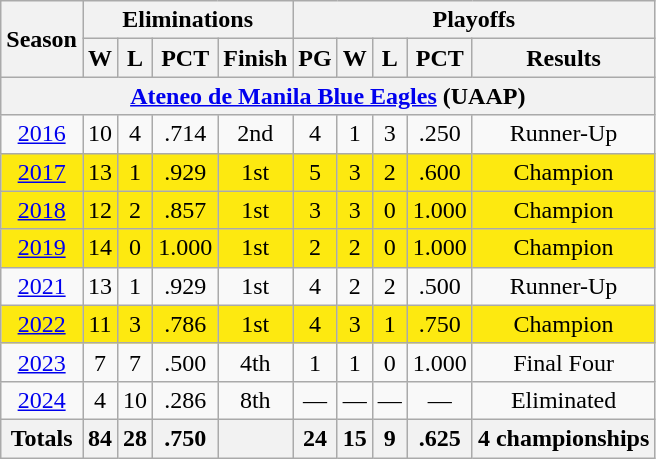<table class=wikitable style="text-align:center">
<tr>
<th rowspan=2>Season</th>
<th colspan="4">Eliminations</th>
<th colspan=5>Playoffs</th>
</tr>
<tr>
<th>W</th>
<th>L</th>
<th>PCT</th>
<th>Finish</th>
<th>PG</th>
<th>W</th>
<th>L</th>
<th>PCT</th>
<th>Results</th>
</tr>
<tr>
<th colspan="10"><a href='#'>Ateneo de Manila Blue Eagles</a> (UAAP)</th>
</tr>
<tr>
<td><a href='#'>2016</a></td>
<td>10</td>
<td>4</td>
<td>.714</td>
<td>2nd</td>
<td>4</td>
<td>1</td>
<td>3</td>
<td>.250</td>
<td>Runner-Up</td>
</tr>
<tr style="background:#fde910;">
<td><a href='#'>2017</a></td>
<td>13</td>
<td>1</td>
<td>.929</td>
<td>1st</td>
<td>5</td>
<td>3</td>
<td>2</td>
<td>.600</td>
<td>Champion</td>
</tr>
<tr style="background:#fde910;">
<td><a href='#'>2018</a></td>
<td>12</td>
<td>2</td>
<td>.857</td>
<td>1st</td>
<td>3</td>
<td>3</td>
<td>0</td>
<td>1.000</td>
<td>Champion</td>
</tr>
<tr style="background:#fde910;">
<td><a href='#'>2019</a></td>
<td>14</td>
<td>0</td>
<td>1.000</td>
<td>1st</td>
<td>2</td>
<td>2</td>
<td>0</td>
<td>1.000</td>
<td>Champion</td>
</tr>
<tr>
<td><a href='#'>2021</a></td>
<td>13</td>
<td>1</td>
<td>.929</td>
<td>1st</td>
<td>4</td>
<td>2</td>
<td>2</td>
<td>.500</td>
<td>Runner-Up</td>
</tr>
<tr style="background:#fde910;">
<td><a href='#'>2022</a></td>
<td>11</td>
<td>3</td>
<td>.786</td>
<td>1st</td>
<td>4</td>
<td>3</td>
<td>1</td>
<td>.750</td>
<td>Champion</td>
</tr>
<tr>
<td><a href='#'>2023</a></td>
<td>7</td>
<td>7</td>
<td>.500</td>
<td>4th</td>
<td>1</td>
<td>1</td>
<td>0</td>
<td>1.000</td>
<td>Final Four</td>
</tr>
<tr>
<td><a href='#'>2024</a></td>
<td>4</td>
<td>10</td>
<td>.286</td>
<td>8th</td>
<td>—</td>
<td>—</td>
<td>—</td>
<td>—</td>
<td>Eliminated</td>
</tr>
<tr>
<th>Totals</th>
<th>84</th>
<th>28</th>
<th>.750</th>
<th></th>
<th>24</th>
<th>15</th>
<th>9</th>
<th>.625</th>
<th>4 championships</th>
</tr>
</table>
